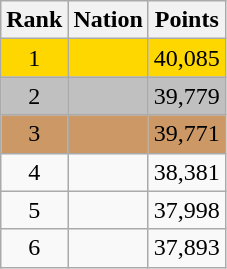<table class="wikitable" style="text-align: center">
<tr>
<th>Rank</th>
<th>Nation</th>
<th>Points</th>
</tr>
<tr style="background:gold;">
<td>1</td>
<td align="left"></td>
<td>40,085</td>
</tr>
<tr style="background:silver;">
<td>2</td>
<td align="left"></td>
<td>39,779</td>
</tr>
<tr style="background:#c96;">
<td>3</td>
<td align="left"></td>
<td>39,771</td>
</tr>
<tr>
<td>4</td>
<td align="left"></td>
<td>38,381</td>
</tr>
<tr>
<td>5</td>
<td align="left"></td>
<td>37,998</td>
</tr>
<tr>
<td>6</td>
<td align="left"></td>
<td>37,893</td>
</tr>
</table>
